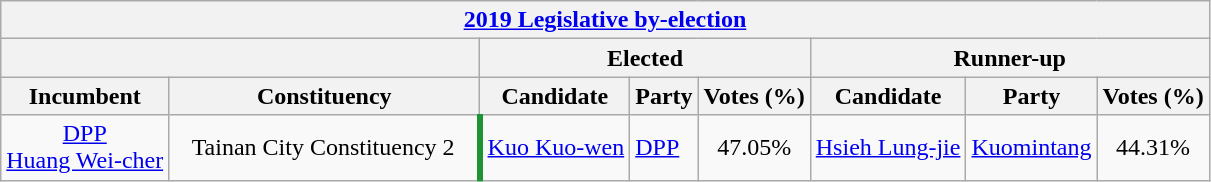<table class="wikitable collapsible sortable" style="text-align:center">
<tr>
<th colspan=8><a href='#'>2019 Legislative by-election</a></th>
</tr>
<tr>
<th colspan=2> </th>
<th colspan=3>Elected</th>
<th colspan=3>Runner-up</th>
</tr>
<tr>
<th>Incumbent</th>
<th style="width:200px;">Constituency</th>
<th>Candidate</th>
<th>Party</th>
<th>Votes (%)</th>
<th>Candidate</th>
<th>Party</th>
<th>Votes (%)</th>
</tr>
<tr>
<td><a href='#'>DPP</a><br><a href='#'>Huang Wei-cher</a></td>
<td align="center" style="border-right:4px solid #1B9431;">Tainan City Constituency 2</td>
<td><a href='#'>Kuo Kuo-wen</a></td>
<td align="left"><a href='#'>DPP</a></td>
<td>47.05%</td>
<td><a href='#'>Hsieh Lung-jie</a></td>
<td align="left"><a href='#'>Kuomintang</a></td>
<td>44.31%</td>
</tr>
</table>
